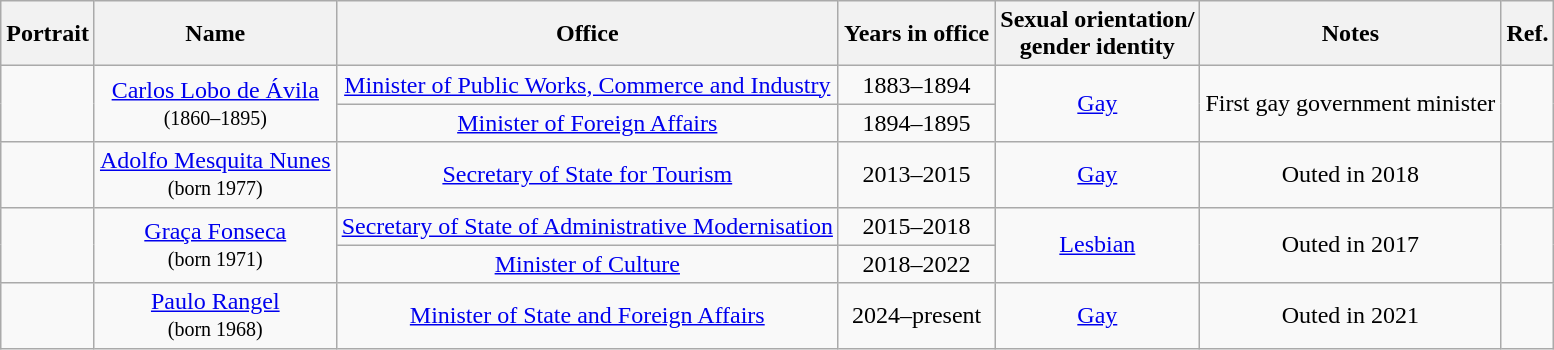<table class="wikitable sortable" style="text-align:center">
<tr>
<th class=unsortable>Portrait</th>
<th>Name</th>
<th>Office</th>
<th>Years in office</th>
<th>Sexual orientation/<br>gender identity</th>
<th>Notes</th>
<th>Ref.</th>
</tr>
<tr>
<td rowspan=2></td>
<td rowspan=2><a href='#'>Carlos Lobo de Ávila</a><br><small>(1860–1895)</small></td>
<td><a href='#'>Minister of Public Works, Commerce and Industry</a></td>
<td>1883–1894</td>
<td rowspan=2><a href='#'>Gay</a></td>
<td rowspan=2>First gay government minister</td>
<td rowspan=2></td>
</tr>
<tr>
<td><a href='#'>Minister of Foreign Affairs</a></td>
<td>1894–1895</td>
</tr>
<tr>
<td></td>
<td><a href='#'>Adolfo Mesquita Nunes</a><br><small>(born 1977)</small></td>
<td><a href='#'>Secretary of State for Tourism</a></td>
<td>2013–2015</td>
<td><a href='#'>Gay</a></td>
<td>Outed in 2018</td>
<td></td>
</tr>
<tr>
<td rowspan=2></td>
<td rowspan=2><a href='#'>Graça Fonseca</a><br><small>(born 1971)</small></td>
<td><a href='#'>Secretary of State of Administrative Modernisation</a></td>
<td>2015–2018</td>
<td rowspan=2><a href='#'>Lesbian</a></td>
<td rowspan=2>Outed in 2017</td>
<td rowspan=2></td>
</tr>
<tr>
<td><a href='#'>Minister of Culture</a></td>
<td>2018–2022</td>
</tr>
<tr>
<td></td>
<td><a href='#'>Paulo Rangel</a><br><small>(born 1968)</small></td>
<td><a href='#'>Minister of State and Foreign Affairs</a></td>
<td>2024–present</td>
<td><a href='#'>Gay</a></td>
<td>Outed in 2021</td>
<td></td>
</tr>
</table>
